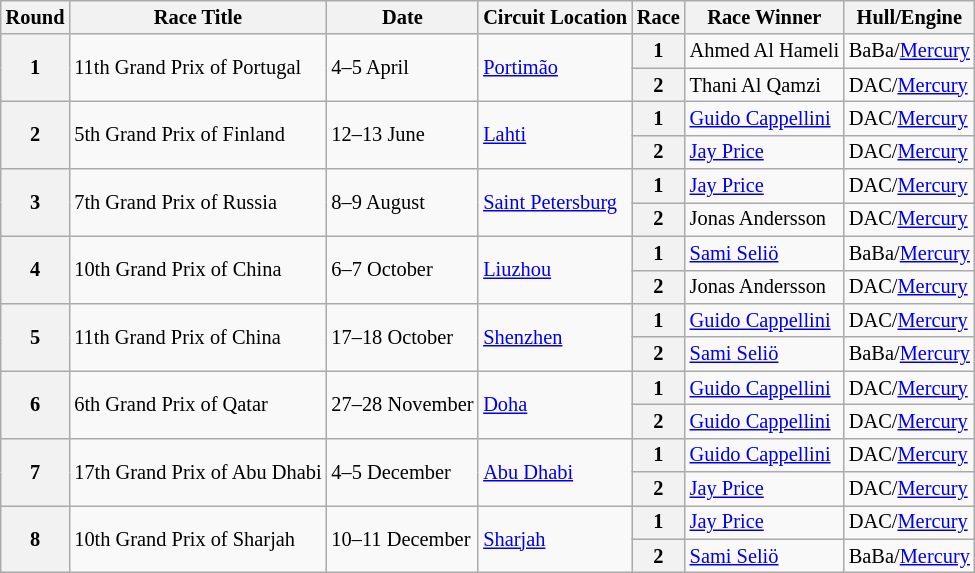<table class="wikitable" border="1" style="font-size: 85%">
<tr>
<th>Round</th>
<th>Race Title</th>
<th>Date</th>
<th>Circuit Location</th>
<th>Race</th>
<th>Race Winner</th>
<th>Hull/Engine</th>
</tr>
<tr>
<th rowspan=2>1</th>
<td rowspan=2> 11th Grand Prix of Portugal</td>
<td rowspan=2>4–5 April</td>
<td rowspan=2><a href='#'>Portimão</a></td>
<th>1</th>
<td> Ahmed Al Hameli</td>
<td>BaBa/<a href='#'>Mercury</a></td>
</tr>
<tr>
<th>2</th>
<td> Thani Al Qamzi</td>
<td>DAC/<a href='#'>Mercury</a></td>
</tr>
<tr>
<th rowspan=2>2</th>
<td rowspan=2> 5th Grand Prix of Finland</td>
<td rowspan=2>12–13 June</td>
<td rowspan=2><a href='#'>Lahti</a></td>
<th>1</th>
<td> <a href='#'>Guido Cappellini</a></td>
<td>DAC/<a href='#'>Mercury</a></td>
</tr>
<tr>
<th>2</th>
<td> <a href='#'>Jay Price</a></td>
<td>DAC/<a href='#'>Mercury</a></td>
</tr>
<tr>
<th rowspan=2>3</th>
<td rowspan=2> 7th Grand Prix of Russia</td>
<td rowspan=2>8–9 August</td>
<td rowspan=2><a href='#'>Saint Petersburg</a></td>
<th>1</th>
<td> <a href='#'>Jay Price</a></td>
<td>DAC/<a href='#'>Mercury</a></td>
</tr>
<tr>
<th>2</th>
<td> Jonas Andersson</td>
<td>DAC/<a href='#'>Mercury</a></td>
</tr>
<tr>
<th rowspan=2>4</th>
<td rowspan=2> 10th Grand Prix of China</td>
<td rowspan=2>6–7 October</td>
<td rowspan=2><a href='#'>Liuzhou</a></td>
<th>1</th>
<td> <a href='#'>Sami Seliö</a></td>
<td>BaBa/<a href='#'>Mercury</a></td>
</tr>
<tr>
<th>2</th>
<td> Jonas Andersson</td>
<td>DAC/<a href='#'>Mercury</a></td>
</tr>
<tr>
<th rowspan=2>5</th>
<td rowspan=2> 11th Grand Prix of China</td>
<td rowspan=2>17–18 October</td>
<td rowspan=2><a href='#'>Shenzhen</a></td>
<th>1</th>
<td> <a href='#'>Guido Cappellini</a></td>
<td>DAC/<a href='#'>Mercury</a></td>
</tr>
<tr>
<th>2</th>
<td> <a href='#'>Sami Seliö</a></td>
<td>BaBa/<a href='#'>Mercury</a></td>
</tr>
<tr>
<th rowspan=2>6</th>
<td rowspan=2> 6th Grand Prix of Qatar</td>
<td rowspan=2>27–28 November</td>
<td rowspan=2><a href='#'>Doha</a></td>
<th>1</th>
<td> <a href='#'>Guido Cappellini</a></td>
<td>DAC/<a href='#'>Mercury</a></td>
</tr>
<tr>
<th>2</th>
<td> <a href='#'>Guido Cappellini</a></td>
<td>DAC/<a href='#'>Mercury</a></td>
</tr>
<tr>
<th rowspan=2>7</th>
<td rowspan=2> 17th Grand Prix of Abu Dhabi</td>
<td rowspan=2>4–5 December</td>
<td rowspan=2><a href='#'>Abu Dhabi</a></td>
<th>1</th>
<td> <a href='#'>Guido Cappellini</a></td>
<td>DAC/<a href='#'>Mercury</a></td>
</tr>
<tr>
<th>2</th>
<td> <a href='#'>Jay Price</a></td>
<td>DAC/<a href='#'>Mercury</a></td>
</tr>
<tr>
<th rowspan=2>8</th>
<td rowspan=2> 10th Grand Prix of Sharjah</td>
<td rowspan=2>10–11 December</td>
<td rowspan=2><a href='#'>Sharjah</a></td>
<th>1</th>
<td> <a href='#'>Jay Price</a></td>
<td>DAC/<a href='#'>Mercury</a></td>
</tr>
<tr>
<th>2</th>
<td> <a href='#'>Sami Seliö</a></td>
<td>BaBa/<a href='#'>Mercury</a></td>
</tr>
</table>
